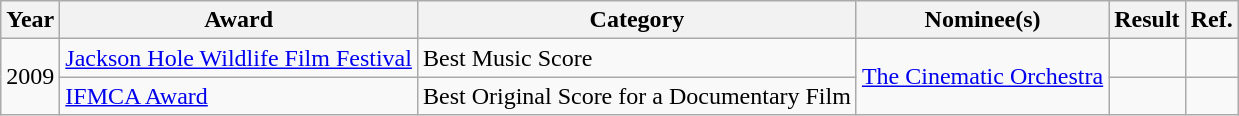<table class="wikitable">
<tr>
<th>Year</th>
<th>Award</th>
<th>Category</th>
<th>Nominee(s)</th>
<th>Result</th>
<th>Ref.</th>
</tr>
<tr>
<td rowspan="2">2009</td>
<td><a href='#'>Jackson Hole Wildlife Film Festival</a></td>
<td>Best Music Score</td>
<td rowspan="2"><a href='#'>The Cinematic Orchestra</a></td>
<td></td>
<td style="text-align:center;"></td>
</tr>
<tr>
<td><a href='#'>IFMCA Award</a></td>
<td>Best Original Score for a Documentary Film</td>
<td></td>
<td style="text-align:center;"></td>
</tr>
</table>
